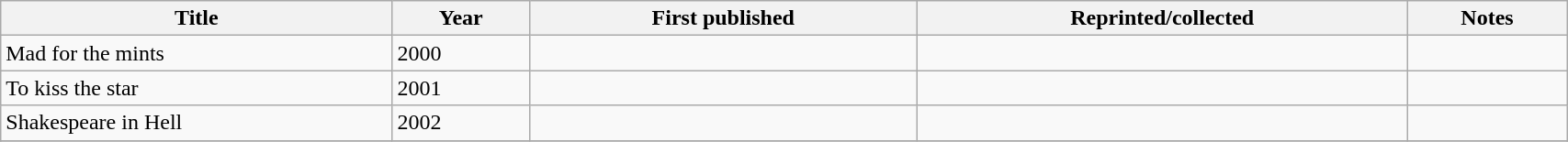<table class='wikitable sortable' width='90%'>
<tr>
<th width=25%>Title</th>
<th>Year</th>
<th>First published</th>
<th>Reprinted/collected</th>
<th>Notes</th>
</tr>
<tr>
<td>Mad for the mints</td>
<td>2000</td>
<td></td>
<td></td>
<td></td>
</tr>
<tr>
<td>To kiss the star</td>
<td>2001</td>
<td></td>
<td></td>
<td></td>
</tr>
<tr>
<td>Shakespeare in Hell</td>
<td>2002</td>
<td></td>
<td></td>
<td></td>
</tr>
<tr>
</tr>
</table>
